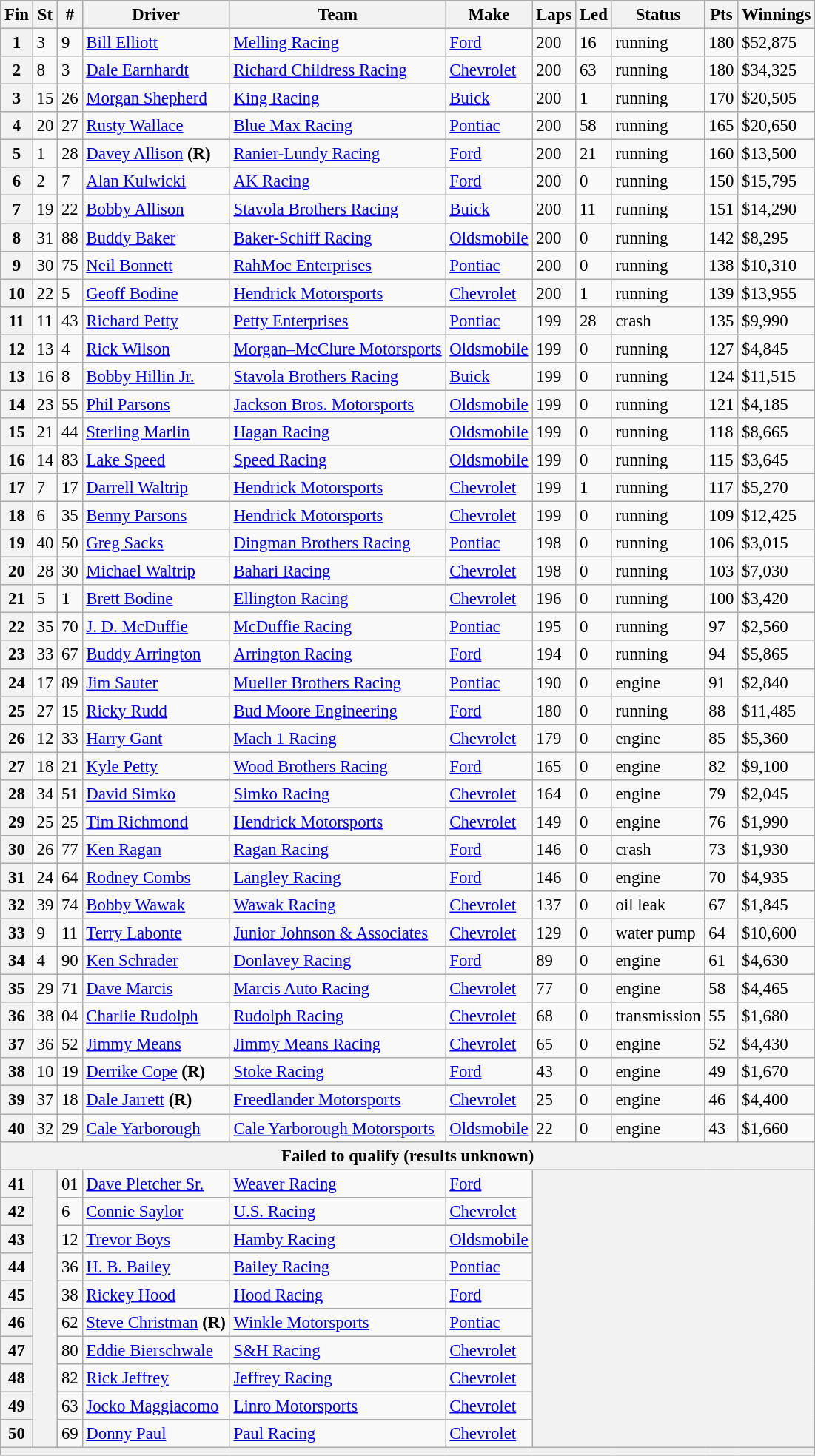<table class="wikitable" style="font-size:95%">
<tr>
<th>Fin</th>
<th>St</th>
<th>#</th>
<th>Driver</th>
<th>Team</th>
<th>Make</th>
<th>Laps</th>
<th>Led</th>
<th>Status</th>
<th>Pts</th>
<th>Winnings</th>
</tr>
<tr>
<th>1</th>
<td>3</td>
<td>9</td>
<td><a href='#'>Bill Elliott</a></td>
<td><a href='#'>Melling Racing</a></td>
<td><a href='#'>Ford</a></td>
<td>200</td>
<td>16</td>
<td>running</td>
<td>180</td>
<td>$52,875</td>
</tr>
<tr>
<th>2</th>
<td>8</td>
<td>3</td>
<td><a href='#'>Dale Earnhardt</a></td>
<td><a href='#'>Richard Childress Racing</a></td>
<td><a href='#'>Chevrolet</a></td>
<td>200</td>
<td>63</td>
<td>running</td>
<td>180</td>
<td>$34,325</td>
</tr>
<tr>
<th>3</th>
<td>15</td>
<td>26</td>
<td><a href='#'>Morgan Shepherd</a></td>
<td><a href='#'>King Racing</a></td>
<td><a href='#'>Buick</a></td>
<td>200</td>
<td>1</td>
<td>running</td>
<td>170</td>
<td>$20,505</td>
</tr>
<tr>
<th>4</th>
<td>20</td>
<td>27</td>
<td><a href='#'>Rusty Wallace</a></td>
<td><a href='#'>Blue Max Racing</a></td>
<td><a href='#'>Pontiac</a></td>
<td>200</td>
<td>58</td>
<td>running</td>
<td>165</td>
<td>$20,650</td>
</tr>
<tr>
<th>5</th>
<td>1</td>
<td>28</td>
<td><a href='#'>Davey Allison</a> <strong>(R)</strong></td>
<td><a href='#'>Ranier-Lundy Racing</a></td>
<td><a href='#'>Ford</a></td>
<td>200</td>
<td>21</td>
<td>running</td>
<td>160</td>
<td>$13,500</td>
</tr>
<tr>
<th>6</th>
<td>2</td>
<td>7</td>
<td><a href='#'>Alan Kulwicki</a></td>
<td><a href='#'>AK Racing</a></td>
<td><a href='#'>Ford</a></td>
<td>200</td>
<td>0</td>
<td>running</td>
<td>150</td>
<td>$15,795</td>
</tr>
<tr>
<th>7</th>
<td>19</td>
<td>22</td>
<td><a href='#'>Bobby Allison</a></td>
<td><a href='#'>Stavola Brothers Racing</a></td>
<td><a href='#'>Buick</a></td>
<td>200</td>
<td>11</td>
<td>running</td>
<td>151</td>
<td>$14,290</td>
</tr>
<tr>
<th>8</th>
<td>31</td>
<td>88</td>
<td><a href='#'>Buddy Baker</a></td>
<td><a href='#'>Baker-Schiff Racing</a></td>
<td><a href='#'>Oldsmobile</a></td>
<td>200</td>
<td>0</td>
<td>running</td>
<td>142</td>
<td>$8,295</td>
</tr>
<tr>
<th>9</th>
<td>30</td>
<td>75</td>
<td><a href='#'>Neil Bonnett</a></td>
<td><a href='#'>RahMoc Enterprises</a></td>
<td><a href='#'>Pontiac</a></td>
<td>200</td>
<td>0</td>
<td>running</td>
<td>138</td>
<td>$10,310</td>
</tr>
<tr>
<th>10</th>
<td>22</td>
<td>5</td>
<td><a href='#'>Geoff Bodine</a></td>
<td><a href='#'>Hendrick Motorsports</a></td>
<td><a href='#'>Chevrolet</a></td>
<td>200</td>
<td>1</td>
<td>running</td>
<td>139</td>
<td>$13,955</td>
</tr>
<tr>
<th>11</th>
<td>11</td>
<td>43</td>
<td><a href='#'>Richard Petty</a></td>
<td><a href='#'>Petty Enterprises</a></td>
<td><a href='#'>Pontiac</a></td>
<td>199</td>
<td>28</td>
<td>crash</td>
<td>135</td>
<td>$9,990</td>
</tr>
<tr>
<th>12</th>
<td>13</td>
<td>4</td>
<td><a href='#'>Rick Wilson</a></td>
<td><a href='#'>Morgan–McClure Motorsports</a></td>
<td><a href='#'>Oldsmobile</a></td>
<td>199</td>
<td>0</td>
<td>running</td>
<td>127</td>
<td>$4,845</td>
</tr>
<tr>
<th>13</th>
<td>16</td>
<td>8</td>
<td><a href='#'>Bobby Hillin Jr.</a></td>
<td><a href='#'>Stavola Brothers Racing</a></td>
<td><a href='#'>Buick</a></td>
<td>199</td>
<td>0</td>
<td>running</td>
<td>124</td>
<td>$11,515</td>
</tr>
<tr>
<th>14</th>
<td>23</td>
<td>55</td>
<td><a href='#'>Phil Parsons</a></td>
<td><a href='#'>Jackson Bros. Motorsports</a></td>
<td><a href='#'>Oldsmobile</a></td>
<td>199</td>
<td>0</td>
<td>running</td>
<td>121</td>
<td>$4,185</td>
</tr>
<tr>
<th>15</th>
<td>21</td>
<td>44</td>
<td><a href='#'>Sterling Marlin</a></td>
<td><a href='#'>Hagan Racing</a></td>
<td><a href='#'>Oldsmobile</a></td>
<td>199</td>
<td>0</td>
<td>running</td>
<td>118</td>
<td>$8,665</td>
</tr>
<tr>
<th>16</th>
<td>14</td>
<td>83</td>
<td><a href='#'>Lake Speed</a></td>
<td><a href='#'>Speed Racing</a></td>
<td><a href='#'>Oldsmobile</a></td>
<td>199</td>
<td>0</td>
<td>running</td>
<td>115</td>
<td>$3,645</td>
</tr>
<tr>
<th>17</th>
<td>7</td>
<td>17</td>
<td><a href='#'>Darrell Waltrip</a></td>
<td><a href='#'>Hendrick Motorsports</a></td>
<td><a href='#'>Chevrolet</a></td>
<td>199</td>
<td>1</td>
<td>running</td>
<td>117</td>
<td>$5,270</td>
</tr>
<tr>
<th>18</th>
<td>6</td>
<td>35</td>
<td><a href='#'>Benny Parsons</a></td>
<td><a href='#'>Hendrick Motorsports</a></td>
<td><a href='#'>Chevrolet</a></td>
<td>199</td>
<td>0</td>
<td>running</td>
<td>109</td>
<td>$12,425</td>
</tr>
<tr>
<th>19</th>
<td>40</td>
<td>50</td>
<td><a href='#'>Greg Sacks</a></td>
<td><a href='#'>Dingman Brothers Racing</a></td>
<td><a href='#'>Pontiac</a></td>
<td>198</td>
<td>0</td>
<td>running</td>
<td>106</td>
<td>$3,015</td>
</tr>
<tr>
<th>20</th>
<td>28</td>
<td>30</td>
<td><a href='#'>Michael Waltrip</a></td>
<td><a href='#'>Bahari Racing</a></td>
<td><a href='#'>Chevrolet</a></td>
<td>198</td>
<td>0</td>
<td>running</td>
<td>103</td>
<td>$7,030</td>
</tr>
<tr>
<th>21</th>
<td>5</td>
<td>1</td>
<td><a href='#'>Brett Bodine</a></td>
<td><a href='#'>Ellington Racing</a></td>
<td><a href='#'>Chevrolet</a></td>
<td>196</td>
<td>0</td>
<td>running</td>
<td>100</td>
<td>$3,420</td>
</tr>
<tr>
<th>22</th>
<td>35</td>
<td>70</td>
<td><a href='#'>J. D. McDuffie</a></td>
<td><a href='#'>McDuffie Racing</a></td>
<td><a href='#'>Pontiac</a></td>
<td>195</td>
<td>0</td>
<td>running</td>
<td>97</td>
<td>$2,560</td>
</tr>
<tr>
<th>23</th>
<td>33</td>
<td>67</td>
<td><a href='#'>Buddy Arrington</a></td>
<td><a href='#'>Arrington Racing</a></td>
<td><a href='#'>Ford</a></td>
<td>194</td>
<td>0</td>
<td>running</td>
<td>94</td>
<td>$5,865</td>
</tr>
<tr>
<th>24</th>
<td>17</td>
<td>89</td>
<td><a href='#'>Jim Sauter</a></td>
<td><a href='#'>Mueller Brothers Racing</a></td>
<td><a href='#'>Pontiac</a></td>
<td>190</td>
<td>0</td>
<td>engine</td>
<td>91</td>
<td>$2,840</td>
</tr>
<tr>
<th>25</th>
<td>27</td>
<td>15</td>
<td><a href='#'>Ricky Rudd</a></td>
<td><a href='#'>Bud Moore Engineering</a></td>
<td><a href='#'>Ford</a></td>
<td>180</td>
<td>0</td>
<td>running</td>
<td>88</td>
<td>$11,485</td>
</tr>
<tr>
<th>26</th>
<td>12</td>
<td>33</td>
<td><a href='#'>Harry Gant</a></td>
<td><a href='#'>Mach 1 Racing</a></td>
<td><a href='#'>Chevrolet</a></td>
<td>179</td>
<td>0</td>
<td>engine</td>
<td>85</td>
<td>$5,360</td>
</tr>
<tr>
<th>27</th>
<td>18</td>
<td>21</td>
<td><a href='#'>Kyle Petty</a></td>
<td><a href='#'>Wood Brothers Racing</a></td>
<td><a href='#'>Ford</a></td>
<td>165</td>
<td>0</td>
<td>engine</td>
<td>82</td>
<td>$9,100</td>
</tr>
<tr>
<th>28</th>
<td>34</td>
<td>51</td>
<td><a href='#'>David Simko</a></td>
<td><a href='#'>Simko Racing</a></td>
<td><a href='#'>Chevrolet</a></td>
<td>164</td>
<td>0</td>
<td>engine</td>
<td>79</td>
<td>$2,045</td>
</tr>
<tr>
<th>29</th>
<td>25</td>
<td>25</td>
<td><a href='#'>Tim Richmond</a></td>
<td><a href='#'>Hendrick Motorsports</a></td>
<td><a href='#'>Chevrolet</a></td>
<td>149</td>
<td>0</td>
<td>engine</td>
<td>76</td>
<td>$1,990</td>
</tr>
<tr>
<th>30</th>
<td>26</td>
<td>77</td>
<td><a href='#'>Ken Ragan</a></td>
<td><a href='#'>Ragan Racing</a></td>
<td><a href='#'>Ford</a></td>
<td>146</td>
<td>0</td>
<td>crash</td>
<td>73</td>
<td>$1,930</td>
</tr>
<tr>
<th>31</th>
<td>24</td>
<td>64</td>
<td><a href='#'>Rodney Combs</a></td>
<td><a href='#'>Langley Racing</a></td>
<td><a href='#'>Ford</a></td>
<td>146</td>
<td>0</td>
<td>engine</td>
<td>70</td>
<td>$4,935</td>
</tr>
<tr>
<th>32</th>
<td>39</td>
<td>74</td>
<td><a href='#'>Bobby Wawak</a></td>
<td><a href='#'>Wawak Racing</a></td>
<td><a href='#'>Chevrolet</a></td>
<td>137</td>
<td>0</td>
<td>oil leak</td>
<td>67</td>
<td>$1,845</td>
</tr>
<tr>
<th>33</th>
<td>9</td>
<td>11</td>
<td><a href='#'>Terry Labonte</a></td>
<td><a href='#'>Junior Johnson & Associates</a></td>
<td><a href='#'>Chevrolet</a></td>
<td>129</td>
<td>0</td>
<td>water pump</td>
<td>64</td>
<td>$10,600</td>
</tr>
<tr>
<th>34</th>
<td>4</td>
<td>90</td>
<td><a href='#'>Ken Schrader</a></td>
<td><a href='#'>Donlavey Racing</a></td>
<td><a href='#'>Ford</a></td>
<td>89</td>
<td>0</td>
<td>engine</td>
<td>61</td>
<td>$4,630</td>
</tr>
<tr>
<th>35</th>
<td>29</td>
<td>71</td>
<td><a href='#'>Dave Marcis</a></td>
<td><a href='#'>Marcis Auto Racing</a></td>
<td><a href='#'>Chevrolet</a></td>
<td>77</td>
<td>0</td>
<td>engine</td>
<td>58</td>
<td>$4,465</td>
</tr>
<tr>
<th>36</th>
<td>38</td>
<td>04</td>
<td><a href='#'>Charlie Rudolph</a></td>
<td><a href='#'>Rudolph Racing</a></td>
<td><a href='#'>Chevrolet</a></td>
<td>68</td>
<td>0</td>
<td>transmission</td>
<td>55</td>
<td>$1,680</td>
</tr>
<tr>
<th>37</th>
<td>36</td>
<td>52</td>
<td><a href='#'>Jimmy Means</a></td>
<td><a href='#'>Jimmy Means Racing</a></td>
<td><a href='#'>Chevrolet</a></td>
<td>65</td>
<td>0</td>
<td>engine</td>
<td>52</td>
<td>$4,430</td>
</tr>
<tr>
<th>38</th>
<td>10</td>
<td>19</td>
<td><a href='#'>Derrike Cope</a> <strong>(R)</strong></td>
<td><a href='#'>Stoke Racing</a></td>
<td><a href='#'>Ford</a></td>
<td>43</td>
<td>0</td>
<td>engine</td>
<td>49</td>
<td>$1,670</td>
</tr>
<tr>
<th>39</th>
<td>37</td>
<td>18</td>
<td><a href='#'>Dale Jarrett</a> <strong>(R)</strong></td>
<td><a href='#'>Freedlander Motorsports</a></td>
<td><a href='#'>Chevrolet</a></td>
<td>25</td>
<td>0</td>
<td>engine</td>
<td>46</td>
<td>$4,400</td>
</tr>
<tr>
<th>40</th>
<td>32</td>
<td>29</td>
<td><a href='#'>Cale Yarborough</a></td>
<td><a href='#'>Cale Yarborough Motorsports</a></td>
<td><a href='#'>Oldsmobile</a></td>
<td>22</td>
<td>0</td>
<td>engine</td>
<td>43</td>
<td>$1,660</td>
</tr>
<tr>
<th colspan="11">Failed to qualify (results unknown)</th>
</tr>
<tr>
<th>41</th>
<th rowspan="10"></th>
<td>01</td>
<td><a href='#'>Dave Pletcher Sr.</a></td>
<td><a href='#'>Weaver Racing</a></td>
<td><a href='#'>Ford</a></td>
<th colspan="5" rowspan="10"></th>
</tr>
<tr>
<th>42</th>
<td>6</td>
<td><a href='#'>Connie Saylor</a></td>
<td><a href='#'>U.S. Racing</a></td>
<td><a href='#'>Chevrolet</a></td>
</tr>
<tr>
<th>43</th>
<td>12</td>
<td><a href='#'>Trevor Boys</a></td>
<td><a href='#'>Hamby Racing</a></td>
<td><a href='#'>Oldsmobile</a></td>
</tr>
<tr>
<th>44</th>
<td>36</td>
<td><a href='#'>H. B. Bailey</a></td>
<td><a href='#'>Bailey Racing</a></td>
<td><a href='#'>Pontiac</a></td>
</tr>
<tr>
<th>45</th>
<td>38</td>
<td><a href='#'>Rickey Hood</a></td>
<td><a href='#'>Hood Racing</a></td>
<td><a href='#'>Ford</a></td>
</tr>
<tr>
<th>46</th>
<td>62</td>
<td><a href='#'>Steve Christman</a> <strong>(R)</strong></td>
<td><a href='#'>Winkle Motorsports</a></td>
<td><a href='#'>Pontiac</a></td>
</tr>
<tr>
<th>47</th>
<td>80</td>
<td><a href='#'>Eddie Bierschwale</a></td>
<td><a href='#'>S&H Racing</a></td>
<td><a href='#'>Chevrolet</a></td>
</tr>
<tr>
<th>48</th>
<td>82</td>
<td><a href='#'>Rick Jeffrey</a></td>
<td><a href='#'>Jeffrey Racing</a></td>
<td><a href='#'>Chevrolet</a></td>
</tr>
<tr>
<th>49</th>
<td>63</td>
<td><a href='#'>Jocko Maggiacomo</a></td>
<td><a href='#'>Linro Motorsports</a></td>
<td><a href='#'>Chevrolet</a></td>
</tr>
<tr>
<th>50</th>
<td>69</td>
<td><a href='#'>Donny Paul</a></td>
<td><a href='#'>Paul Racing</a></td>
<td><a href='#'>Chevrolet</a></td>
</tr>
<tr>
<th colspan="11"></th>
</tr>
</table>
